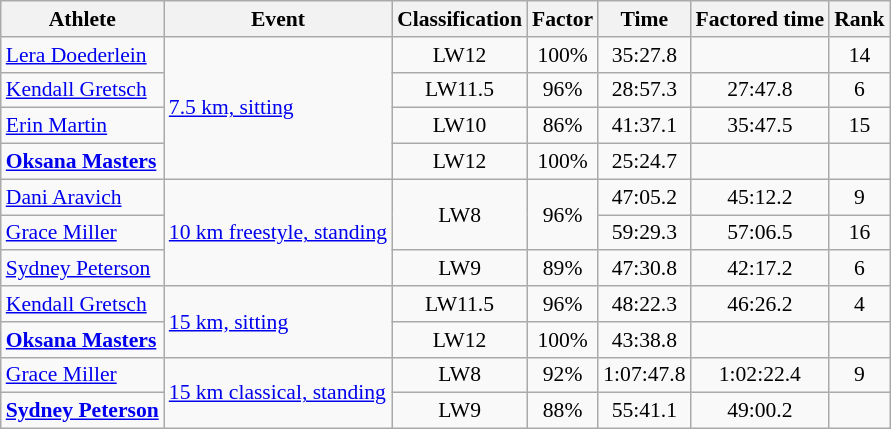<table class=wikitable style=font-size:90%;text-align:center>
<tr>
<th>Athlete</th>
<th>Event</th>
<th>Classification</th>
<th>Factor</th>
<th>Time</th>
<th>Factored time</th>
<th>Rank</th>
</tr>
<tr>
<td align=left><a href='#'>Lera Doederlein</a></td>
<td align=left rowspan=4><a href='#'>7.5 km, sitting</a></td>
<td>LW12</td>
<td>100%</td>
<td>35:27.8</td>
<td></td>
<td>14</td>
</tr>
<tr>
<td align=left><a href='#'>Kendall Gretsch</a></td>
<td>LW11.5</td>
<td>96%</td>
<td>28:57.3</td>
<td>27:47.8</td>
<td>6</td>
</tr>
<tr>
<td align=left><a href='#'>Erin Martin</a></td>
<td>LW10</td>
<td>86%</td>
<td>41:37.1</td>
<td>35:47.5</td>
<td>15</td>
</tr>
<tr>
<td align=left><strong><a href='#'>Oksana Masters</a></strong></td>
<td>LW12</td>
<td>100%</td>
<td>25:24.7</td>
<td></td>
<td></td>
</tr>
<tr>
<td align=left><a href='#'>Dani Aravich</a></td>
<td align=left rowspan=3><a href='#'>10 km freestyle, standing</a></td>
<td rowspan=2>LW8</td>
<td rowspan=2>96%</td>
<td>47:05.2</td>
<td>45:12.2</td>
<td>9</td>
</tr>
<tr>
<td align=left><a href='#'>Grace Miller</a></td>
<td>59:29.3</td>
<td>57:06.5</td>
<td>16</td>
</tr>
<tr>
<td align=left><a href='#'>Sydney Peterson</a></td>
<td>LW9</td>
<td>89%</td>
<td>47:30.8</td>
<td>42:17.2</td>
<td>6</td>
</tr>
<tr>
<td align=left><a href='#'>Kendall Gretsch</a></td>
<td align=left rowspan=2><a href='#'>15 km, sitting</a></td>
<td>LW11.5</td>
<td>96%</td>
<td>48:22.3</td>
<td>46:26.2</td>
<td>4</td>
</tr>
<tr>
<td align=left><strong><a href='#'>Oksana Masters</a></strong></td>
<td>LW12</td>
<td>100%</td>
<td>43:38.8</td>
<td></td>
<td></td>
</tr>
<tr>
<td align=left><a href='#'>Grace Miller</a></td>
<td align=left rowspan=2><a href='#'>15 km classical, standing</a></td>
<td>LW8</td>
<td>92%</td>
<td>1:07:47.8</td>
<td>1:02:22.4</td>
<td>9</td>
</tr>
<tr>
<td align=left><strong><a href='#'>Sydney Peterson</a></strong></td>
<td>LW9</td>
<td>88%</td>
<td>55:41.1</td>
<td>49:00.2</td>
<td></td>
</tr>
</table>
